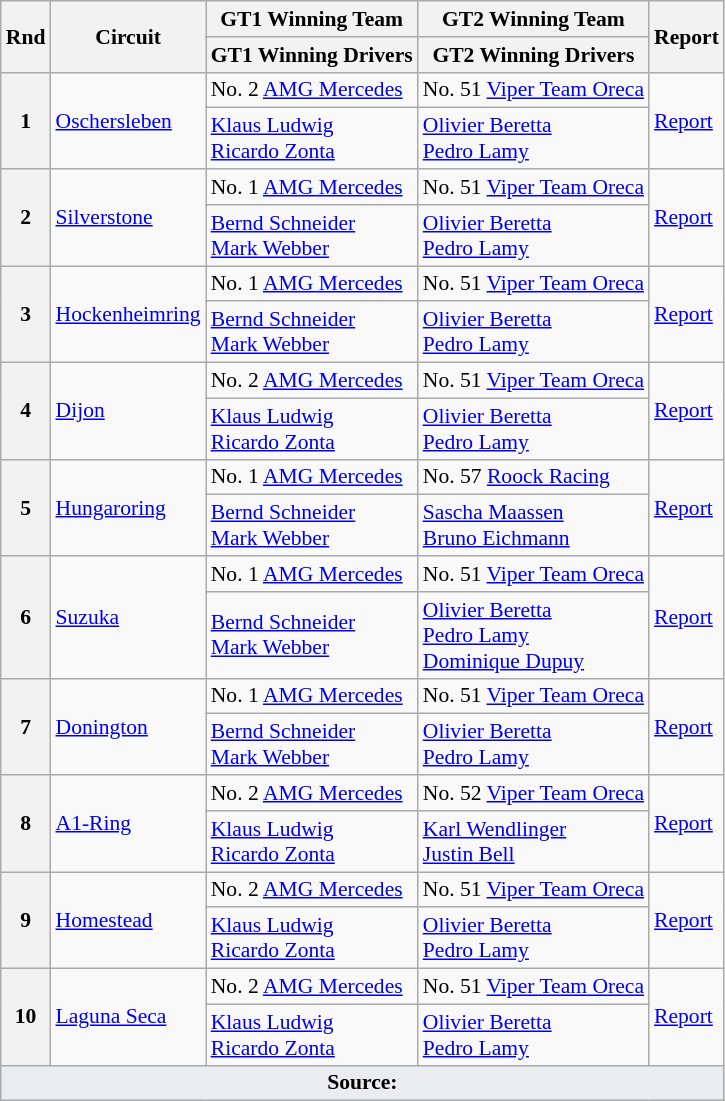<table class="wikitable" style="font-size: 90%;">
<tr>
<th rowspan=2>Rnd</th>
<th rowspan=2>Circuit</th>
<th>GT1 Winning Team</th>
<th>GT2 Winning Team</th>
<th rowspan=2>Report</th>
</tr>
<tr>
<th>GT1 Winning Drivers</th>
<th>GT2 Winning Drivers</th>
</tr>
<tr>
<th rowspan=2>1</th>
<td rowspan=2><a href='#'>Oschersleben</a></td>
<td> No. 2 <a href='#'>AMG Mercedes</a></td>
<td> No. 51 <a href='#'>Viper Team Oreca</a></td>
<td rowspan=2><a href='#'>Report</a></td>
</tr>
<tr>
<td> <a href='#'>Klaus Ludwig</a><br> <a href='#'>Ricardo Zonta</a></td>
<td> <a href='#'>Olivier Beretta</a><br> <a href='#'>Pedro Lamy</a></td>
</tr>
<tr>
<th rowspan=2>2</th>
<td rowspan=2><a href='#'>Silverstone</a></td>
<td> No. 1 <a href='#'>AMG Mercedes</a></td>
<td> No. 51 <a href='#'>Viper Team Oreca</a></td>
<td rowspan=2><a href='#'>Report</a></td>
</tr>
<tr>
<td> <a href='#'>Bernd Schneider</a><br> <a href='#'>Mark Webber</a></td>
<td> <a href='#'>Olivier Beretta</a><br> <a href='#'>Pedro Lamy</a></td>
</tr>
<tr>
<th rowspan=2>3</th>
<td rowspan=2><a href='#'>Hockenheimring</a></td>
<td> No. 1 <a href='#'>AMG Mercedes</a></td>
<td> No. 51 <a href='#'>Viper Team Oreca</a></td>
<td rowspan=2><a href='#'>Report</a></td>
</tr>
<tr>
<td> <a href='#'>Bernd Schneider</a><br> <a href='#'>Mark Webber</a></td>
<td> <a href='#'>Olivier Beretta</a><br> <a href='#'>Pedro Lamy</a></td>
</tr>
<tr>
<th rowspan=2>4</th>
<td rowspan=2><a href='#'>Dijon</a></td>
<td> No. 2 <a href='#'>AMG Mercedes</a></td>
<td> No. 51 <a href='#'>Viper Team Oreca</a></td>
<td rowspan=2><a href='#'>Report</a></td>
</tr>
<tr>
<td> <a href='#'>Klaus Ludwig</a><br> <a href='#'>Ricardo Zonta</a></td>
<td> <a href='#'>Olivier Beretta</a><br> <a href='#'>Pedro Lamy</a></td>
</tr>
<tr>
<th rowspan=2>5</th>
<td rowspan=2><a href='#'>Hungaroring</a></td>
<td> No. 1 <a href='#'>AMG Mercedes</a></td>
<td> No. 57 <a href='#'>Roock Racing</a></td>
<td rowspan=2><a href='#'>Report</a></td>
</tr>
<tr>
<td> <a href='#'>Bernd Schneider</a><br> <a href='#'>Mark Webber</a></td>
<td> <a href='#'>Sascha Maassen</a><br> <a href='#'>Bruno Eichmann</a></td>
</tr>
<tr>
<th rowspan=2>6</th>
<td rowspan=2><a href='#'>Suzuka</a></td>
<td> No. 1 <a href='#'>AMG Mercedes</a></td>
<td> No. 51 <a href='#'>Viper Team Oreca</a></td>
<td rowspan=2><a href='#'>Report</a></td>
</tr>
<tr>
<td> <a href='#'>Bernd Schneider</a><br> <a href='#'>Mark Webber</a></td>
<td> <a href='#'>Olivier Beretta</a><br> <a href='#'>Pedro Lamy</a><br> <a href='#'>Dominique Dupuy</a></td>
</tr>
<tr>
<th rowspan=2>7</th>
<td rowspan=2><a href='#'>Donington</a></td>
<td> No. 1 <a href='#'>AMG Mercedes</a></td>
<td> No. 51 <a href='#'>Viper Team Oreca</a></td>
<td rowspan=2><a href='#'>Report</a></td>
</tr>
<tr>
<td> <a href='#'>Bernd Schneider</a><br> <a href='#'>Mark Webber</a></td>
<td> <a href='#'>Olivier Beretta</a><br> <a href='#'>Pedro Lamy</a></td>
</tr>
<tr>
<th rowspan=2>8</th>
<td rowspan=2><a href='#'>A1-Ring</a></td>
<td> No. 2 <a href='#'>AMG Mercedes</a></td>
<td> No. 52 <a href='#'>Viper Team Oreca</a></td>
<td rowspan=2><a href='#'>Report</a></td>
</tr>
<tr>
<td> <a href='#'>Klaus Ludwig</a><br> <a href='#'>Ricardo Zonta</a></td>
<td> <a href='#'>Karl Wendlinger</a><br> <a href='#'>Justin Bell</a></td>
</tr>
<tr>
<th rowspan=2>9</th>
<td rowspan=2><a href='#'>Homestead</a></td>
<td> No. 2 <a href='#'>AMG Mercedes</a></td>
<td> No. 51 <a href='#'>Viper Team Oreca</a></td>
<td rowspan=2><a href='#'>Report</a></td>
</tr>
<tr>
<td> <a href='#'>Klaus Ludwig</a><br> <a href='#'>Ricardo Zonta</a></td>
<td> <a href='#'>Olivier Beretta</a><br> <a href='#'>Pedro Lamy</a></td>
</tr>
<tr>
<th rowspan=2>10</th>
<td rowspan=2><a href='#'>Laguna Seca</a></td>
<td> No. 2 <a href='#'>AMG Mercedes</a></td>
<td> No. 51 <a href='#'>Viper Team Oreca</a></td>
<td rowspan=2><a href='#'>Report</a></td>
</tr>
<tr>
<td> <a href='#'>Klaus Ludwig</a><br> <a href='#'>Ricardo Zonta</a></td>
<td> <a href='#'>Olivier Beretta</a><br> <a href='#'>Pedro Lamy</a></td>
</tr>
<tr class="sortbottom">
<td colspan="5" style="background-color:#EAECF0;text-align:center"><strong>Source:</strong></td>
</tr>
</table>
